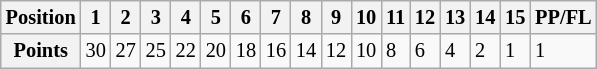<table class="wikitable" style="font-size: 85%">
<tr valign="top">
<th>Position</th>
<th>1</th>
<th>2</th>
<th>3</th>
<th>4</th>
<th>5</th>
<th>6</th>
<th>7</th>
<th>8</th>
<th>9</th>
<th>10</th>
<th>11</th>
<th>12</th>
<th>13</th>
<th>14</th>
<th>15</th>
<th>PP/FL</th>
</tr>
<tr>
<th>Points</th>
<td>30</td>
<td>27</td>
<td>25</td>
<td>22</td>
<td>20</td>
<td>18</td>
<td>16</td>
<td>14</td>
<td>12</td>
<td>10</td>
<td>8</td>
<td>6</td>
<td>4</td>
<td>2</td>
<td>1</td>
<td>1</td>
</tr>
</table>
